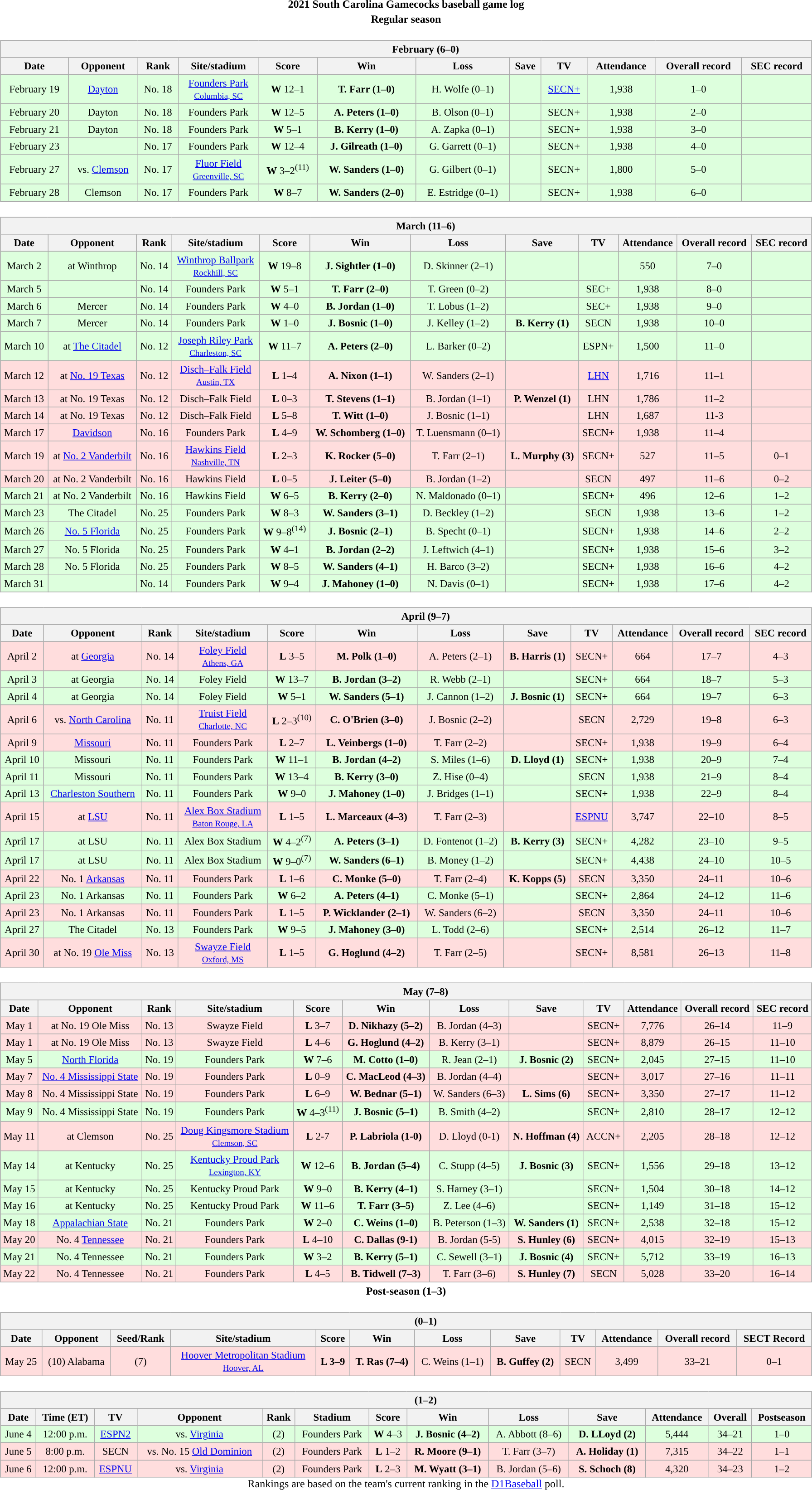<table class="toccolours" width=95% style="clear:both; margin:1.5em auto; text-align:center;">
<tr>
<th colspan=2>2021 South Carolina Gamecocks baseball game log</th>
</tr>
<tr>
<th colspan=2>Regular season</th>
</tr>
<tr style="vertical-align:top">
<td><br><table class="wikitable collapsible" style="margin:auto; width:100%; text-align:center; font-size:95%">
<tr>
<th colspan=12 style="padding-left:4em;">February (6–0)</th>
</tr>
<tr>
<th>Date</th>
<th>Opponent</th>
<th>Rank</th>
<th>Site/stadium</th>
<th>Score</th>
<th>Win</th>
<th>Loss</th>
<th>Save</th>
<th>TV</th>
<th>Attendance</th>
<th>Overall record</th>
<th>SEC record</th>
</tr>
<tr style="text-align:center; background:#ddffdd">
<td>February 19</td>
<td><a href='#'>Dayton</a></td>
<td>No. 18</td>
<td><a href='#'>Founders Park</a><br><small><a href='#'>Columbia, SC</a></small></td>
<td><strong>W</strong> 12–1</td>
<td><strong>T. Farr (1–0)</strong></td>
<td>H. Wolfe (0–1)</td>
<td></td>
<td><a href='#'>SECN+</a></td>
<td>1,938</td>
<td>1–0</td>
<td></td>
</tr>
<tr style="text-align:center; background:#ddffdd">
<td>February 20</td>
<td>Dayton</td>
<td>No. 18</td>
<td>Founders Park</td>
<td><strong>W</strong> 12–5</td>
<td><strong>A. Peters (1–0)</strong></td>
<td>B. Olson (0–1)</td>
<td></td>
<td>SECN+</td>
<td>1,938</td>
<td>2–0</td>
<td></td>
</tr>
<tr style="text-align:center; background:#ddffdd">
<td>February 21</td>
<td>Dayton</td>
<td>No. 18</td>
<td>Founders Park</td>
<td><strong>W</strong> 5–1</td>
<td><strong>B. Kerry (1–0)</strong></td>
<td>A. Zapka (0–1)</td>
<td></td>
<td>SECN+</td>
<td>1,938</td>
<td>3–0</td>
<td></td>
</tr>
<tr style="text-align:center; background:#ddffdd">
<td>February 23</td>
<td></td>
<td>No. 17</td>
<td>Founders Park</td>
<td><strong>W</strong> 12–4</td>
<td><strong>J. Gilreath (1–0)</strong></td>
<td>G. Garrett (0–1)</td>
<td></td>
<td>SECN+</td>
<td>1,938</td>
<td>4–0</td>
<td></td>
</tr>
<tr style="text-align:center; background:#ddffdd">
<td>February 27</td>
<td>vs. <a href='#'>Clemson</a></td>
<td>No. 17</td>
<td><a href='#'>Fluor Field</a><br><small><a href='#'>Greenville, SC</a></small></td>
<td><strong>W</strong> 3–2<sup>(11)</sup></td>
<td><strong>W. Sanders (1–0)</strong></td>
<td>G. Gilbert (0–1)</td>
<td></td>
<td>SECN+</td>
<td>1,800</td>
<td>5–0</td>
<td></td>
</tr>
<tr style="text-align:center; background:#ddffdd">
<td>February 28</td>
<td>Clemson</td>
<td>No. 17</td>
<td>Founders Park</td>
<td><strong>W</strong> 8–7</td>
<td><strong>W. Sanders (2–0)</strong></td>
<td>E. Estridge (0–1)</td>
<td></td>
<td>SECN+</td>
<td>1,938</td>
<td>6–0</td>
<td></td>
</tr>
</table>
</td>
</tr>
<tr>
<td><br><table class="wikitable collapsible" style="margin:auto; width:100%; text-align:center; font-size:95%">
<tr>
<th colspan=12 style="padding-left:4em;">March (11–6)</th>
</tr>
<tr>
<th>Date</th>
<th>Opponent</th>
<th>Rank</th>
<th>Site/stadium</th>
<th>Score</th>
<th>Win</th>
<th>Loss</th>
<th>Save</th>
<th>TV</th>
<th>Attendance</th>
<th>Overall record</th>
<th>SEC record</th>
</tr>
<tr style="text-align:center; background:#ddffdd">
<td>March 2</td>
<td>at Winthrop</td>
<td>No. 14</td>
<td><a href='#'>Winthrop Ballpark</a><br><small><a href='#'>Rockhill, SC</a></small></td>
<td><strong>W</strong> 19–8</td>
<td><strong>J. Sightler (1–0)</strong></td>
<td>D. Skinner (2–1)</td>
<td></td>
<td></td>
<td>550</td>
<td>7–0</td>
<td></td>
</tr>
<tr style="text-align:center; background:#ddffdd">
<td>March 5</td>
<td></td>
<td>No. 14</td>
<td>Founders Park</td>
<td><strong>W</strong> 5–1</td>
<td><strong>T. Farr (2–0)</strong></td>
<td>T. Green (0–2)</td>
<td></td>
<td>SEC+</td>
<td>1,938</td>
<td>8–0</td>
<td></td>
</tr>
<tr style="text-align:center; background:#ddffdd">
<td>March 6</td>
<td>Mercer</td>
<td>No. 14</td>
<td>Founders Park</td>
<td><strong>W</strong> 4–0</td>
<td><strong>B. Jordan (1–0)</strong></td>
<td>T. Lobus (1–2)</td>
<td></td>
<td>SEC+</td>
<td>1,938</td>
<td>9–0</td>
<td></td>
</tr>
<tr style="text-align:center; background:#ddffdd">
<td>March 7</td>
<td>Mercer</td>
<td>No. 14</td>
<td>Founders Park</td>
<td><strong>W</strong> 1–0</td>
<td><strong>J. Bosnic (1–0)</strong></td>
<td>J. Kelley (1–2)</td>
<td><strong>B. Kerry (1)</strong></td>
<td>SECN</td>
<td>1,938</td>
<td>10–0</td>
<td></td>
</tr>
<tr style="text-align:center; background:#ddffdd">
<td>March 10</td>
<td>at <a href='#'>The Citadel</a></td>
<td>No. 12</td>
<td><a href='#'>Joseph Riley Park</a><br><small><a href='#'>Charleston, SC</a></small></td>
<td><strong>W</strong> 11–7</td>
<td><strong>A. Peters (2–0)</strong></td>
<td>L. Barker (0–2)</td>
<td></td>
<td>ESPN+</td>
<td>1,500</td>
<td>11–0</td>
<td></td>
</tr>
<tr style="text-align:center; background:#ffdddd">
<td>March 12</td>
<td>at <a href='#'>No. 19 Texas</a></td>
<td>No. 12</td>
<td><a href='#'>Disch–Falk Field</a><br><small><a href='#'>Austin, TX</a></small></td>
<td><strong>L</strong> 1–4</td>
<td><strong>A. Nixon (1–1)</strong></td>
<td>W. Sanders (2–1)</td>
<td></td>
<td><a href='#'>LHN</a></td>
<td>1,716</td>
<td>11–1</td>
<td></td>
</tr>
<tr style="text-align:center; background:#ffdddd">
<td>March 13</td>
<td>at No. 19 Texas</td>
<td>No. 12</td>
<td>Disch–Falk Field</td>
<td><strong>L</strong> 0–3</td>
<td><strong>T. Stevens (1–1)</strong></td>
<td>B. Jordan (1–1)</td>
<td><strong>P. Wenzel (1)</strong></td>
<td>LHN</td>
<td>1,786</td>
<td>11–2</td>
<td></td>
</tr>
<tr style="text-align:center; background:#ffdddd">
<td>March 14</td>
<td>at No. 19 Texas</td>
<td>No. 12</td>
<td>Disch–Falk Field</td>
<td><strong>L</strong> 5–8</td>
<td><strong>T. Witt (1–0)</strong></td>
<td>J. Bosnic (1–1)</td>
<td></td>
<td>LHN</td>
<td>1,687</td>
<td>11-3</td>
<td></td>
</tr>
<tr style="text-align:center; background:#ffdddd">
<td>March 17</td>
<td><a href='#'>Davidson</a></td>
<td>No. 16</td>
<td>Founders Park</td>
<td><strong>L</strong> 4–9</td>
<td><strong>W. Schomberg (1–0)</strong></td>
<td>T. Luensmann (0–1)</td>
<td></td>
<td>SECN+</td>
<td>1,938</td>
<td>11–4</td>
<td></td>
</tr>
<tr style="text-align:center; background:#ffdddd">
<td>March 19</td>
<td>at <a href='#'>No. 2 Vanderbilt</a></td>
<td>No. 16</td>
<td><a href='#'>Hawkins Field</a><br><small><a href='#'>Nashville, TN</a></small></td>
<td><strong>L</strong> 2–3</td>
<td><strong>K. Rocker (5–0)</strong></td>
<td>T. Farr (2–1)</td>
<td><strong>L. Murphy (3)</strong></td>
<td>SECN+</td>
<td>527</td>
<td>11–5</td>
<td>0–1</td>
</tr>
<tr style="text-align:center; background:#ffdddd">
<td>March 20</td>
<td>at No. 2 Vanderbilt</td>
<td>No. 16</td>
<td>Hawkins Field</td>
<td><strong>L</strong> 0–5</td>
<td><strong>J. Leiter (5–0)</strong></td>
<td>B. Jordan (1–2)</td>
<td></td>
<td>SECN</td>
<td>497</td>
<td>11–6</td>
<td>0–2</td>
</tr>
<tr style="text-align:center; background:#ddffdd">
<td>March 21</td>
<td>at No. 2 Vanderbilt</td>
<td>No. 16</td>
<td>Hawkins Field</td>
<td><strong>W</strong> 6–5</td>
<td><strong>B. Kerry (2–0)</strong></td>
<td>N. Maldonado (0–1)</td>
<td></td>
<td>SECN+</td>
<td>496</td>
<td>12–6</td>
<td>1–2</td>
</tr>
<tr style="text-align:center; background:#ddffdd">
<td>March 23</td>
<td>The Citadel</td>
<td>No. 25</td>
<td>Founders Park</td>
<td><strong>W</strong> 8–3</td>
<td><strong>W. Sanders (3–1)</strong></td>
<td>D. Beckley (1–2)</td>
<td></td>
<td>SECN</td>
<td>1,938</td>
<td>13–6</td>
<td>1–2</td>
</tr>
<tr style="text-align:center; background:#ddffdd">
<td>March 26</td>
<td><a href='#'>No. 5 Florida</a></td>
<td>No. 25</td>
<td>Founders Park</td>
<td><strong>W</strong> 9–8<sup>(14)</sup></td>
<td><strong>J. Bosnic (2–1)</strong></td>
<td>B. Specht (0–1)</td>
<td></td>
<td>SECN+</td>
<td>1,938</td>
<td>14–6</td>
<td>2–2</td>
</tr>
<tr style="text-align:center; background:#ddffdd">
<td>March 27</td>
<td>No. 5 Florida</td>
<td>No. 25</td>
<td>Founders Park</td>
<td><strong>W</strong> 4–1</td>
<td><strong>B. Jordan (2–2)</strong></td>
<td>J. Leftwich (4–1)</td>
<td></td>
<td>SECN+</td>
<td>1,938</td>
<td>15–6</td>
<td>3–2</td>
</tr>
<tr style="text-align:center; background:#ddffdd">
<td>March 28</td>
<td>No. 5 Florida</td>
<td>No. 25</td>
<td>Founders Park</td>
<td><strong>W</strong> 8–5</td>
<td><strong>W. Sanders (4–1)</strong></td>
<td>H. Barco (3–2)</td>
<td></td>
<td>SECN+</td>
<td>1,938</td>
<td>16–6</td>
<td>4–2</td>
</tr>
<tr style="text-align:center; background:#ddffdd">
<td>March 31</td>
<td></td>
<td>No. 14</td>
<td>Founders Park</td>
<td><strong>W</strong> 9–4</td>
<td><strong>J. Mahoney (1–0)</strong></td>
<td>N. Davis (0–1)</td>
<td></td>
<td>SECN+</td>
<td>1,938</td>
<td>17–6</td>
<td>4–2</td>
</tr>
</table>
</td>
</tr>
<tr>
<td><br><table class="wikitable collapsible" style="margin:auto; width:100%; text-align:center; font-size:95%">
<tr>
<th colspan=12 style="padding-left:4em;">April (9–7)</th>
</tr>
<tr>
<th>Date</th>
<th>Opponent</th>
<th>Rank</th>
<th>Site/stadium</th>
<th>Score</th>
<th>Win</th>
<th>Loss</th>
<th>Save</th>
<th>TV</th>
<th>Attendance</th>
<th>Overall record</th>
<th>SEC record</th>
</tr>
<tr style="text-align:center; background:#ffdddd">
<td>April 2</td>
<td>at <a href='#'>Georgia</a></td>
<td>No. 14</td>
<td><a href='#'>Foley Field</a><br><small><a href='#'>Athens, GA</a></small></td>
<td><strong>L</strong> 3–5</td>
<td> <strong>M. Polk (1–0)</strong> </td>
<td> A. Peters (2–1) </td>
<td> <strong>B. Harris (1)</strong></td>
<td>SECN+</td>
<td>664</td>
<td>17–7</td>
<td>4–3</td>
</tr>
<tr style="text-align:center; background:#ddffdd">
<td>April 3</td>
<td>at Georgia</td>
<td>No. 14</td>
<td>Foley Field</td>
<td><strong>W</strong> 13–7</td>
<td><strong>B. Jordan (3–2)</strong></td>
<td>R. Webb (2–1)</td>
<td></td>
<td>SECN+</td>
<td>664</td>
<td>18–7</td>
<td>5–3</td>
</tr>
<tr>
</tr>
<tr style="text-align:center; background:#ddffdd">
<td>April 4</td>
<td>at Georgia</td>
<td>No. 14</td>
<td>Foley Field</td>
<td><strong>W</strong> 5–1</td>
<td><strong>W. Sanders (5–1)</strong></td>
<td>J. Cannon (1–2)</td>
<td><strong>J. Bosnic (1)</strong></td>
<td>SECN+</td>
<td>664</td>
<td>19–7</td>
<td>6–3</td>
</tr>
<tr>
</tr>
<tr style="text-align:center; background:#ffdddd">
<td>April 6</td>
<td>vs. <a href='#'>North Carolina</a></td>
<td>No. 11</td>
<td><a href='#'>Truist Field</a><br><small><a href='#'>Charlotte, NC</a></small></td>
<td><strong>L</strong> 2–3<sup>(10)</sup></td>
<td><strong>C. O'Brien (3–0)</strong></td>
<td>J. Bosnic (2–2)</td>
<td></td>
<td>SECN</td>
<td>2,729</td>
<td>19–8</td>
<td>6–3</td>
</tr>
<tr style="text-align:center; background:#ffdddd">
<td>April 9</td>
<td><a href='#'>Missouri</a></td>
<td>No. 11</td>
<td>Founders Park</td>
<td><strong>L</strong> 2–7</td>
<td><strong>L. Veinbergs (1–0)</strong></td>
<td>T. Farr (2–2)</td>
<td></td>
<td>SECN+</td>
<td>1,938</td>
<td>19–9</td>
<td>6–4</td>
</tr>
<tr style="text-align:center; background:#ddffdd">
<td>April 10</td>
<td>Missouri</td>
<td>No. 11</td>
<td>Founders Park</td>
<td><strong>W</strong> 11–1</td>
<td><strong>B. Jordan (4–2)</strong></td>
<td>S. Miles (1–6)</td>
<td><strong>D. Lloyd (1)</strong></td>
<td>SECN+</td>
<td>1,938</td>
<td>20–9</td>
<td>7–4</td>
</tr>
<tr style="text-align:center; background:#ddffdd">
<td>April 11</td>
<td>Missouri</td>
<td>No. 11</td>
<td>Founders Park</td>
<td><strong>W</strong> 13–4</td>
<td><strong>B. Kerry (3–0)</strong></td>
<td>Z. Hise (0–4)</td>
<td></td>
<td>SECN</td>
<td>1,938</td>
<td>21–9</td>
<td>8–4</td>
</tr>
<tr style="text-align:center; background:#ddffdd">
<td>April 13</td>
<td><a href='#'>Charleston Southern</a></td>
<td>No. 11</td>
<td>Founders Park</td>
<td><strong>W</strong> 9–0</td>
<td><strong>J. Mahoney (1–0)</strong></td>
<td>J. Bridges (1–1)</td>
<td></td>
<td>SECN+</td>
<td>1,938</td>
<td>22–9</td>
<td>8–4</td>
</tr>
<tr style="text-align:center; background:#ffdddd">
<td>April 15</td>
<td>at <a href='#'>LSU</a></td>
<td>No. 11</td>
<td><a href='#'>Alex Box Stadium</a><br><small><a href='#'>Baton Rouge, LA</a></small></td>
<td><strong>L</strong> 1–5</td>
<td><strong>L. Marceaux (4–3)</strong></td>
<td>T. Farr (2–3)</td>
<td></td>
<td><a href='#'>ESPNU</a></td>
<td>3,747</td>
<td>22–10</td>
<td>8–5</td>
</tr>
<tr style="text-align:center; background:#ddffdd">
<td>April 17</td>
<td>at LSU</td>
<td>No. 11</td>
<td>Alex Box Stadium</td>
<td><strong>W</strong> 4–2<sup>(7)</sup></td>
<td><strong>A. Peters (3–1)</strong></td>
<td>D. Fontenot (1–2)</td>
<td><strong>B. Kerry (3)</strong></td>
<td>SECN+</td>
<td>4,282</td>
<td>23–10</td>
<td>9–5</td>
</tr>
<tr style="text-align:center; background:#ddffdd">
<td>April 17</td>
<td>at LSU</td>
<td>No. 11</td>
<td>Alex Box Stadium</td>
<td><strong>W</strong> 9–0<sup>(7)</sup></td>
<td><strong>W. Sanders (6–1)</strong></td>
<td>B. Money (1–2)</td>
<td></td>
<td>SECN+</td>
<td>4,438</td>
<td>24–10</td>
<td>10–5</td>
</tr>
<tr style="text-align:center; background:#ffdddd">
<td>April 22</td>
<td>No. 1 <a href='#'>Arkansas</a></td>
<td>No. 11</td>
<td>Founders Park</td>
<td><strong>L</strong> 1–6</td>
<td><strong>C. Monke (5–0)</strong></td>
<td>T. Farr (2–4)</td>
<td><strong>K. Kopps (5)</strong></td>
<td>SECN</td>
<td>3,350</td>
<td>24–11</td>
<td>10–6</td>
</tr>
<tr style="text-align:center; background:#ddffdd">
<td>April 23</td>
<td>No. 1 Arkansas</td>
<td>No. 11</td>
<td>Founders Park</td>
<td><strong>W</strong> 6–2</td>
<td><strong>A. Peters (4–1)</strong></td>
<td>C. Monke (5–1)</td>
<td></td>
<td>SECN+</td>
<td>2,864</td>
<td>24–12</td>
<td>11–6</td>
</tr>
<tr style="text-align:center; background:#ffdddd">
<td>April 23</td>
<td>No. 1 Arkansas</td>
<td>No. 11</td>
<td>Founders Park</td>
<td><strong>L</strong> 1–5</td>
<td><strong>P. Wicklander (2–1)</strong></td>
<td>W. Sanders (6–2)</td>
<td></td>
<td>SECN</td>
<td>3,350</td>
<td>24–11</td>
<td>10–6</td>
</tr>
<tr style="text-align:center; background:#ddffdd">
<td>April 27</td>
<td>The Citadel</td>
<td>No. 13</td>
<td>Founders Park</td>
<td><strong>W</strong> 9–5</td>
<td> <strong>J. Mahoney (3–0)</strong> </td>
<td> L. Todd (2–6) </td>
<td></td>
<td>SECN+</td>
<td>2,514</td>
<td>26–12</td>
<td>11–7</td>
</tr>
<tr style="text-align:center; background:#ffdddd">
<td>April 30</td>
<td>at No. 19 <a href='#'>Ole Miss</a></td>
<td>No. 13</td>
<td><a href='#'>Swayze Field</a><br><small><a href='#'>Oxford, MS</a></small></td>
<td><strong>L</strong> 1–5</td>
<td> <strong>G. Hoglund (4–2)</strong> </td>
<td> T. Farr (2–5) </td>
<td></td>
<td>SECN+</td>
<td>8,581</td>
<td>26–13</td>
<td>11–8</td>
</tr>
</table>
</td>
</tr>
<tr>
<td><br><table class="wikitable collapsible" style="margin:auto; width:100%; text-align:center; font-size:95%">
<tr>
<th colspan=13 style="padding-left:4em;">May (7–8)</th>
</tr>
<tr>
<th>Date</th>
<th>Opponent</th>
<th>Rank</th>
<th>Site/stadium</th>
<th>Score</th>
<th>Win</th>
<th>Loss</th>
<th>Save</th>
<th>TV</th>
<th>Attendance</th>
<th>Overall record</th>
<th>SEC record</th>
</tr>
<tr style="text-align:center; background:#ffdddd">
<td>May 1</td>
<td>at No. 19 Ole Miss</td>
<td>No. 13</td>
<td>Swayze Field</td>
<td><strong>L</strong> 3–7</td>
<td><strong>D. Nikhazy (5–2)</strong></td>
<td>B. Jordan (4–3)</td>
<td></td>
<td>SECN+</td>
<td>7,776</td>
<td>26–14</td>
<td>11–9</td>
</tr>
<tr style="text-align:center; background:#ffdddd">
<td>May 1</td>
<td>at No. 19 Ole Miss</td>
<td>No. 13</td>
<td>Swayze Field</td>
<td><strong>L</strong> 4–6</td>
<td><strong>G. Hoglund (4–2)</strong></td>
<td>B. Kerry (3–1)</td>
<td></td>
<td>SECN+</td>
<td>8,879</td>
<td>26–15</td>
<td>11–10</td>
</tr>
<tr style="text-align:center; background:#ddffdd">
<td>May 5</td>
<td><a href='#'>North Florida</a></td>
<td>No. 19</td>
<td>Founders Park</td>
<td><strong>W</strong> 7–6</td>
<td><strong>M. Cotto (1–0)</strong></td>
<td>R. Jean (2–1)</td>
<td><strong>J. Bosnic (2)</strong></td>
<td>SECN+</td>
<td>2,045</td>
<td>27–15</td>
<td>11–10</td>
</tr>
<tr style="text-align:center; background:#ffdddd">
<td>May 7</td>
<td><a href='#'>No. 4 Mississippi State</a></td>
<td>No. 19</td>
<td>Founders Park</td>
<td><strong>L</strong> 0–9</td>
<td><strong>C. MacLeod (4–3)</strong></td>
<td>B. Jordan (4–4)</td>
<td></td>
<td>SECN+</td>
<td>3,017</td>
<td>27–16</td>
<td>11–11</td>
</tr>
<tr style="text-align:center; background:#ffdddd">
<td>May 8</td>
<td>No. 4 Mississippi State</td>
<td>No. 19</td>
<td>Founders Park</td>
<td><strong>L</strong> 6–9</td>
<td><strong>W. Bednar (5–1)</strong></td>
<td>W. Sanders (6–3)</td>
<td><strong>L. Sims (6)</strong></td>
<td>SECN+</td>
<td>3,350</td>
<td>27–17</td>
<td>11–12</td>
</tr>
<tr style="text-align:center; background:#ddffdd">
<td>May 9</td>
<td>No. 4 Mississippi State</td>
<td>No. 19</td>
<td>Founders Park</td>
<td><strong>W</strong> 4–3<sup>(11)</sup></td>
<td><strong>J. Bosnic (5–1)</strong></td>
<td>B. Smith (4–2)</td>
<td></td>
<td>SECN+</td>
<td>2,810</td>
<td>28–17</td>
<td>12–12</td>
</tr>
<tr style="text-align:center; background:#ffdddd">
<td>May 11</td>
<td>at Clemson</td>
<td>No. 25</td>
<td><a href='#'>Doug Kingsmore Stadium</a><br><small><a href='#'>Clemson, SC</a></small></td>
<td><strong>L</strong> 2-7</td>
<td><strong>P. Labriola (1-0)</strong></td>
<td> D. Lloyd (0-1) </td>
<td><strong>N. Hoffman (4)</strong></td>
<td>ACCN+</td>
<td>2,205</td>
<td>28–18</td>
<td>12–12</td>
</tr>
<tr style="text-align:center; background:#ddffdd">
<td>May 14</td>
<td>at Kentucky</td>
<td>No. 25</td>
<td><a href='#'>Kentucky Proud Park</a><br><small><a href='#'>Lexington, KY</a></small></td>
<td><strong>W</strong> 12–6</td>
<td><strong>B. Jordan (5–4)</strong></td>
<td>C. Stupp (4–5)</td>
<td><strong>J. Bosnic (3)</strong></td>
<td>SECN+</td>
<td>1,556</td>
<td>29–18</td>
<td>13–12</td>
</tr>
<tr style="text-align:center; background:#ddffdd">
<td>May 15</td>
<td>at Kentucky</td>
<td>No. 25</td>
<td>Kentucky Proud Park</td>
<td><strong>W</strong> 9–0</td>
<td><strong>B. Kerry (4–1)</strong></td>
<td>S. Harney (3–1)</td>
<td></td>
<td>SECN+</td>
<td>1,504</td>
<td>30–18</td>
<td>14–12</td>
</tr>
<tr style="text-align:center; background:#ddffdd">
<td>May 16</td>
<td>at Kentucky</td>
<td>No. 25</td>
<td>Kentucky Proud Park</td>
<td><strong>W</strong> 11–6</td>
<td><strong>T. Farr (3–5)</strong></td>
<td>Z. Lee (4–6)</td>
<td></td>
<td>SECN+</td>
<td>1,149</td>
<td>31–18</td>
<td>15–12</td>
</tr>
<tr style="text-align:center; background:#ddffdd">
<td>May 18</td>
<td><a href='#'>Appalachian State</a></td>
<td>No. 21</td>
<td>Founders Park</td>
<td><strong>W</strong> 2–0</td>
<td><strong>C. Weins (1–0)</strong></td>
<td>B. Peterson (1–3)</td>
<td><strong>W. Sanders (1)</strong></td>
<td>SECN+</td>
<td>2,538</td>
<td>32–18</td>
<td>15–12</td>
</tr>
<tr style="text-align:center; background:#ffdddd">
<td>May 20</td>
<td>No. 4 <a href='#'>Tennessee</a></td>
<td>No. 21</td>
<td>Founders Park</td>
<td><strong>L</strong> 4–10</td>
<td><strong>C. Dallas (9-1)</strong></td>
<td>B. Jordan (5-5)</td>
<td><strong>S. Hunley (6)</strong></td>
<td>SECN+</td>
<td>4,015</td>
<td>32–19</td>
<td>15–13</td>
</tr>
<tr style="text-align:center; background:#ddffdd">
<td>May 21</td>
<td>No. 4 Tennessee</td>
<td>No. 21</td>
<td>Founders Park</td>
<td><strong>W</strong> 3–2</td>
<td><strong>B. Kerry (5–1)</strong></td>
<td>C. Sewell (3–1)</td>
<td><strong>J. Bosnic (4)</strong></td>
<td>SECN+</td>
<td>5,712</td>
<td>33–19</td>
<td>16–13</td>
</tr>
<tr style="text-align:center; background:#ffdddd">
<td>May 22</td>
<td>No. 4 Tennessee</td>
<td>No. 21</td>
<td>Founders Park</td>
<td><strong>L</strong> 4–5</td>
<td><strong>B. Tidwell (7–3)</strong></td>
<td>T. Farr (3–6)</td>
<td><strong>S. Hunley (7)</strong></td>
<td>SECN</td>
<td>5,028</td>
<td>33–20</td>
<td>16–14</td>
</tr>
</table>
</td>
</tr>
<tr>
<th colspan=2>Post-season (1–3)</th>
</tr>
<tr style="text-align:center">
<td><br><table class="wikitable collapsible" style="margin:auto; width:100%; text-align:center; font-size:95%">
<tr>
<th colspan=12 style="padding-left:4em;"> (0–1)</th>
</tr>
<tr>
<th>Date</th>
<th>Opponent</th>
<th>Seed/Rank</th>
<th>Site/stadium</th>
<th>Score</th>
<th>Win</th>
<th>Loss</th>
<th>Save</th>
<th>TV</th>
<th>Attendance</th>
<th>Overall record</th>
<th>SECT Record</th>
</tr>
<tr style="text-align:center; background:#ffdddd">
<td>May 25</td>
<td>(10) Alabama</td>
<td>(7)</td>
<td><a href='#'>Hoover Metropolitan Stadium</a><br><small><a href='#'>Hoover, AL</a></small></td>
<td><strong>L 3–9</strong></td>
<td><strong>T. Ras (7–4)</strong></td>
<td>C. Weins (1–1)</td>
<td><strong>B. Guffey (2)</strong></td>
<td>SECN</td>
<td>3,499</td>
<td>33–21</td>
<td>0–1</td>
</tr>
</table>
</td>
</tr>
<tr>
<td><br><table class="wikitable collapsible" style="margin:auto; width:100%; text-align:center; font-size:95%">
<tr>
<th colspan=14 style="padding-left:4em;"> (1–2)</th>
</tr>
<tr>
<th bgcolor="#DDDDFF">Date</th>
<th bgcolor="#DDDDFF">Time (ET)</th>
<th bgcolor="#DDDDFF">TV</th>
<th bgcolor="#DDDDFF">Opponent</th>
<th bgcolor="#DDDDFF">Rank</th>
<th bgcolor="#DDDDFF">Stadium</th>
<th bgcolor="#DDDDFF">Score</th>
<th bgcolor="#DDDDFF">Win</th>
<th bgcolor="#DDDDFF">Loss</th>
<th bgcolor="#DDDDFF">Save</th>
<th bgcolor="#DDDDFF">Attendance</th>
<th bgcolor="#DDDDFF">Overall</th>
<th bgcolor="#DDDDFF">Postseason</th>
</tr>
<tr style="text-align:center; background:#ddffdd">
<td>June 4</td>
<td>12:00 p.m.</td>
<td><a href='#'>ESPN2</a></td>
<td>vs. <a href='#'>Virginia</a><br></td>
<td>(2)</td>
<td>Founders Park</td>
<td><strong>W</strong> 4–3</td>
<td><strong>J. Bosnic (4–2)</strong></td>
<td>A. Abbott (8–6)</td>
<td><strong>D. LLoyd (2)</strong></td>
<td>5,444</td>
<td>34–21</td>
<td>1–0</td>
</tr>
<tr style="text-align:center; background:#ffdddd">
<td>June 5</td>
<td>8:00 p.m.</td>
<td>SECN</td>
<td>vs. No. 15 <a href='#'>Old Dominion</a><br></td>
<td>(2)</td>
<td>Founders Park</td>
<td><strong>L</strong> 1–2</td>
<td><strong>R. Moore (9–1)</strong></td>
<td>T. Farr (3–7)</td>
<td><strong>A. Holiday (1)</strong></td>
<td>7,315</td>
<td>34–22</td>
<td>1–1</td>
</tr>
<tr style="text-align:center; background:#ffdddd">
<td>June 6</td>
<td>12:00 p.m.</td>
<td><a href='#'>ESPNU</a></td>
<td>vs. <a href='#'>Virginia</a><br></td>
<td>(2)</td>
<td>Founders Park</td>
<td><strong>L</strong> 2–3</td>
<td><strong> M. Wyatt (3–1)</strong></td>
<td> B. Jordan (5–6)</td>
<td><strong>S. Schoch (8)</strong></td>
<td>4,320</td>
<td>34–23</td>
<td>1–2</td>
</tr>
</table>
Rankings are based on the team's current ranking in the <a href='#'>D1Baseball</a> poll.</td>
</tr>
</table>
